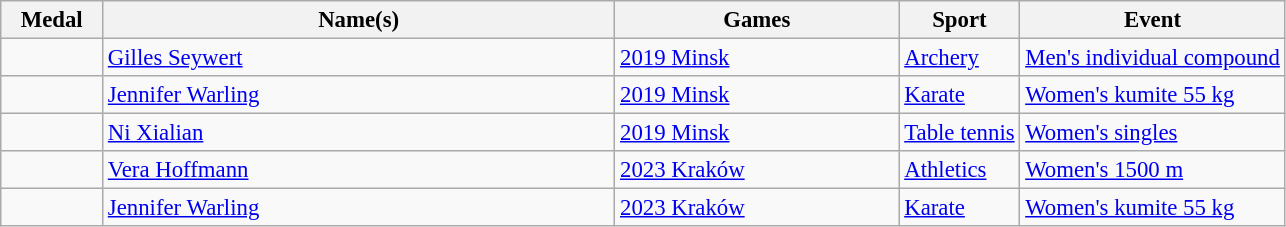<table class="wikitable sortable" style="font-size: 95%;">
<tr>
<th style="width:4em">Medal</th>
<th style="width:22em">Name(s)</th>
<th style="width:12em">Games</th>
<th>Sport</th>
<th>Event</th>
</tr>
<tr>
<td></td>
<td><a href='#'>Gilles Seywert</a></td>
<td> <a href='#'>2019 Minsk</a></td>
<td> <a href='#'>Archery</a></td>
<td><a href='#'>Men's individual compound</a></td>
</tr>
<tr>
<td></td>
<td><a href='#'>Jennifer Warling</a></td>
<td> <a href='#'>2019 Minsk</a></td>
<td> <a href='#'>Karate</a></td>
<td><a href='#'>Women's kumite 55 kg</a></td>
</tr>
<tr>
<td></td>
<td><a href='#'>Ni Xialian</a></td>
<td> <a href='#'>2019 Minsk</a></td>
<td> <a href='#'>Table tennis</a></td>
<td><a href='#'>Women's singles</a></td>
</tr>
<tr>
<td></td>
<td><a href='#'>Vera Hoffmann</a></td>
<td> <a href='#'>2023 Kraków</a></td>
<td> <a href='#'>Athletics</a></td>
<td><a href='#'>Women's 1500 m</a></td>
</tr>
<tr>
<td></td>
<td><a href='#'>Jennifer Warling</a></td>
<td> <a href='#'>2023 Kraków</a></td>
<td> <a href='#'>Karate</a></td>
<td><a href='#'>Women's kumite 55 kg</a></td>
</tr>
</table>
